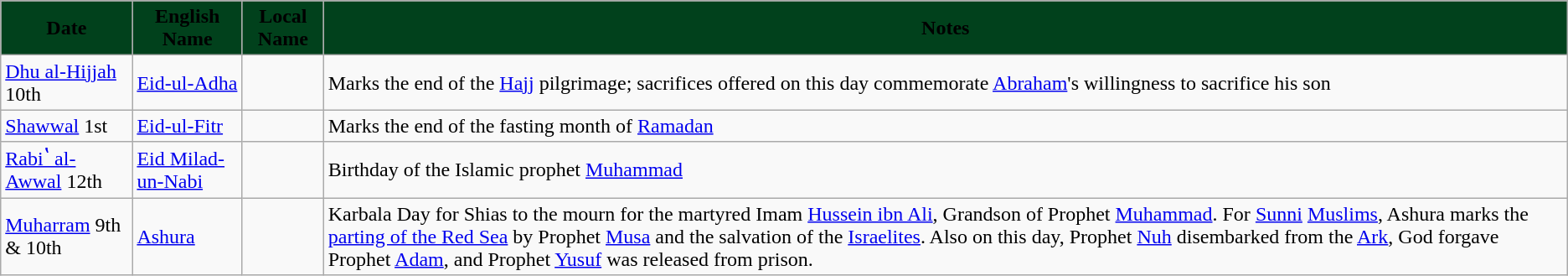<table class="wikitable">
<tr>
<th style="background: #01411C;"><span>Date</span></th>
<th style="background: #01411C;"><span>English Name</span></th>
<th style="background: #01411C;"><span>Local Name</span></th>
<th style="background: #01411C;"><span>Notes</span></th>
</tr>
<tr>
<td><a href='#'>Dhu al-Hijjah</a> 10th</td>
<td><a href='#'>Eid-ul-Adha</a></td>
<td></td>
<td>Marks the end of the <a href='#'>Hajj</a> pilgrimage; sacrifices offered on this day commemorate <a href='#'>Abraham</a>'s willingness to sacrifice his son</td>
</tr>
<tr>
<td><a href='#'>Shawwal</a> 1st</td>
<td><a href='#'>Eid-ul-Fitr</a></td>
<td></td>
<td>Marks the end of the fasting month of <a href='#'>Ramadan</a></td>
</tr>
<tr>
<td><a href='#'>Rabiʽ al-Awwal</a> 12th</td>
<td><a href='#'>Eid Milad-un-Nabi</a></td>
<td></td>
<td>Birthday of the Islamic prophet <a href='#'>Muhammad</a></td>
</tr>
<tr>
<td><a href='#'>Muharram</a> 9th & 10th</td>
<td><a href='#'>Ashura</a></td>
<td></td>
<td>Karbala Day for Shias to the mourn for the martyred Imam <a href='#'>Hussein ibn Ali</a>, Grandson of Prophet <a href='#'>Muhammad</a>. For <a href='#'>Sunni</a> <a href='#'>Muslims</a>, Ashura marks the <a href='#'>parting of the Red Sea</a> by Prophet <a href='#'>Musa</a> and the salvation of the <a href='#'>Israelites</a>. Also on this day, Prophet <a href='#'>Nuh</a> disembarked from the <a href='#'>Ark</a>, God forgave Prophet <a href='#'>Adam</a>, and Prophet <a href='#'>Yusuf</a> was released from prison.</td>
</tr>
</table>
